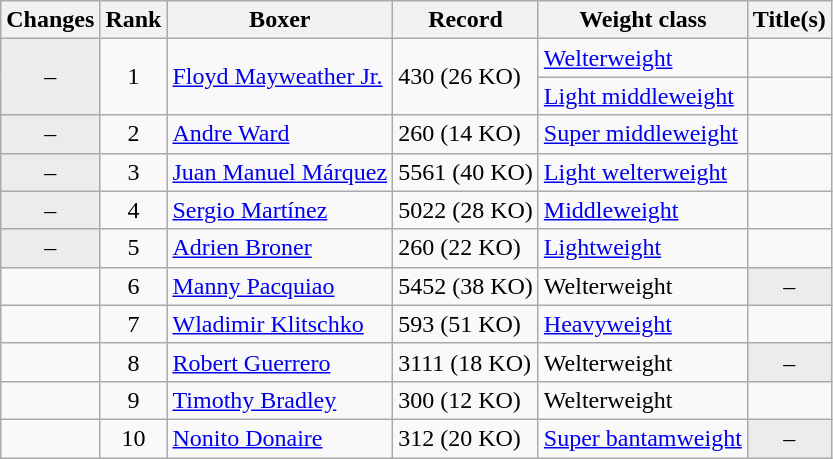<table class="wikitable ">
<tr>
<th>Changes</th>
<th>Rank</th>
<th>Boxer</th>
<th>Record</th>
<th>Weight class</th>
<th>Title(s)</th>
</tr>
<tr>
<td rowspan=2 align=center bgcolor=#ECECEC>–</td>
<td rowspan=2 align=center>1</td>
<td rowspan=2><a href='#'>Floyd Mayweather Jr.</a></td>
<td rowspan=2>430 (26 KO)</td>
<td><a href='#'>Welterweight</a></td>
<td></td>
</tr>
<tr>
<td><a href='#'>Light middleweight</a></td>
<td></td>
</tr>
<tr>
<td align=center bgcolor=#ECECEC>–</td>
<td align=center>2</td>
<td><a href='#'>Andre Ward</a></td>
<td>260 (14 KO)</td>
<td><a href='#'>Super middleweight</a></td>
<td></td>
</tr>
<tr>
<td align=center bgcolor=#ECECEC>–</td>
<td align=center>3</td>
<td><a href='#'>Juan Manuel Márquez</a></td>
<td>5561 (40 KO)</td>
<td><a href='#'>Light welterweight</a></td>
<td></td>
</tr>
<tr>
<td align=center bgcolor=#ECECEC>–</td>
<td align=center>4</td>
<td><a href='#'>Sergio Martínez</a></td>
<td>5022 (28 KO)</td>
<td><a href='#'>Middleweight</a></td>
<td></td>
</tr>
<tr>
<td align=center bgcolor=#ECECEC>–</td>
<td align=center>5</td>
<td><a href='#'>Adrien Broner</a></td>
<td>260 (22 KO)</td>
<td><a href='#'>Lightweight</a></td>
<td></td>
</tr>
<tr>
<td align=center></td>
<td align=center>6</td>
<td><a href='#'>Manny Pacquiao</a></td>
<td>5452 (38 KO)</td>
<td>Welterweight</td>
<td align=center bgcolor=#ECECEC data-sort-value="Z">–</td>
</tr>
<tr>
<td align=center></td>
<td align=center>7</td>
<td><a href='#'>Wladimir Klitschko</a></td>
<td>593 (51 KO)</td>
<td><a href='#'>Heavyweight</a></td>
<td></td>
</tr>
<tr>
<td align=center></td>
<td align=center>8</td>
<td><a href='#'>Robert Guerrero</a></td>
<td>3111 (18 KO)</td>
<td>Welterweight</td>
<td align=center bgcolor=#ECECEC data-sort-value="Z">–</td>
</tr>
<tr>
<td align=center></td>
<td align=center>9</td>
<td><a href='#'>Timothy Bradley</a></td>
<td>300 (12 KO)</td>
<td>Welterweight</td>
<td></td>
</tr>
<tr>
<td align=center></td>
<td align=center>10</td>
<td><a href='#'>Nonito Donaire</a></td>
<td>312 (20 KO)</td>
<td><a href='#'>Super bantamweight</a></td>
<td align=center bgcolor=#ECECEC data-sort-value="Z">–</td>
</tr>
</table>
